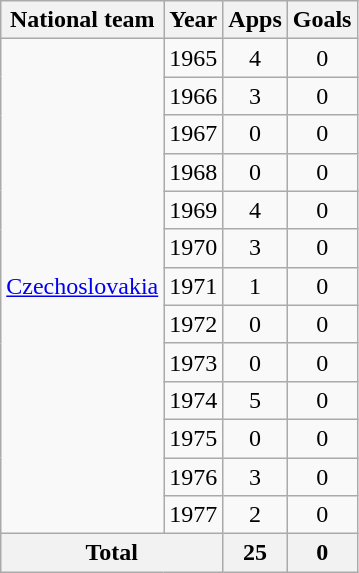<table class="wikitable" style="text-align:center">
<tr>
<th>National team</th>
<th>Year</th>
<th>Apps</th>
<th>Goals</th>
</tr>
<tr>
<td rowspan="13"><a href='#'>Czechoslovakia</a></td>
<td>1965</td>
<td>4</td>
<td>0</td>
</tr>
<tr>
<td>1966</td>
<td>3</td>
<td>0</td>
</tr>
<tr>
<td>1967</td>
<td>0</td>
<td>0</td>
</tr>
<tr>
<td>1968</td>
<td>0</td>
<td>0</td>
</tr>
<tr>
<td>1969</td>
<td>4</td>
<td>0</td>
</tr>
<tr>
<td>1970</td>
<td>3</td>
<td>0</td>
</tr>
<tr>
<td>1971</td>
<td>1</td>
<td>0</td>
</tr>
<tr>
<td>1972</td>
<td>0</td>
<td>0</td>
</tr>
<tr>
<td>1973</td>
<td>0</td>
<td>0</td>
</tr>
<tr>
<td>1974</td>
<td>5</td>
<td>0</td>
</tr>
<tr>
<td>1975</td>
<td>0</td>
<td>0</td>
</tr>
<tr>
<td>1976</td>
<td>3</td>
<td>0</td>
</tr>
<tr>
<td>1977</td>
<td>2</td>
<td>0</td>
</tr>
<tr>
<th colspan="2">Total</th>
<th>25</th>
<th>0</th>
</tr>
</table>
